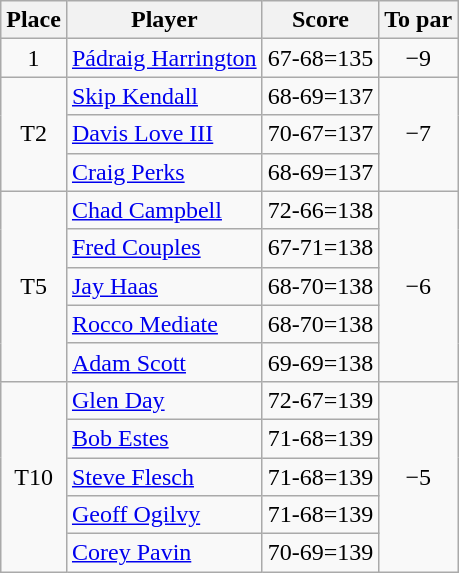<table class="wikitable">
<tr>
<th>Place</th>
<th>Player</th>
<th>Score</th>
<th>To par</th>
</tr>
<tr>
<td align=center>1</td>
<td> <a href='#'>Pádraig Harrington</a></td>
<td>67-68=135</td>
<td align=center>−9</td>
</tr>
<tr>
<td align=center rowspan="3">T2</td>
<td> <a href='#'>Skip Kendall</a></td>
<td>68-69=137</td>
<td rowspan="3" align=center>−7</td>
</tr>
<tr>
<td> <a href='#'>Davis Love III</a></td>
<td>70-67=137</td>
</tr>
<tr>
<td> <a href='#'>Craig Perks</a></td>
<td>68-69=137</td>
</tr>
<tr>
<td align=center rowspan="5" align=center>T5</td>
<td> <a href='#'>Chad Campbell</a></td>
<td>72-66=138</td>
<td rowspan="5" align=center>−6</td>
</tr>
<tr>
<td> <a href='#'>Fred Couples</a></td>
<td>67-71=138</td>
</tr>
<tr>
<td> <a href='#'>Jay Haas</a></td>
<td>68-70=138</td>
</tr>
<tr>
<td> <a href='#'>Rocco Mediate</a></td>
<td>68-70=138</td>
</tr>
<tr>
<td> <a href='#'>Adam Scott</a></td>
<td>69-69=138</td>
</tr>
<tr>
<td align=center rowspan="5">T10</td>
<td> <a href='#'>Glen Day</a></td>
<td>72-67=139</td>
<td rowspan="5" align=center>−5</td>
</tr>
<tr>
<td> <a href='#'>Bob Estes</a></td>
<td>71-68=139</td>
</tr>
<tr>
<td> <a href='#'>Steve Flesch</a></td>
<td>71-68=139</td>
</tr>
<tr>
<td> <a href='#'>Geoff Ogilvy</a></td>
<td>71-68=139</td>
</tr>
<tr>
<td> <a href='#'>Corey Pavin</a></td>
<td>70-69=139</td>
</tr>
</table>
